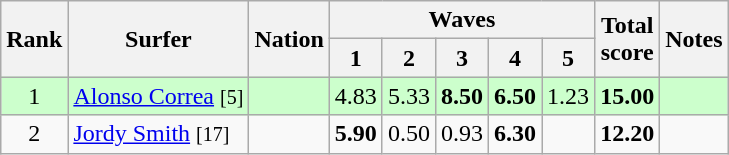<table class="wikitable sortable" style="text-align:center">
<tr>
<th rowspan=2>Rank</th>
<th rowspan=2>Surfer</th>
<th rowspan=2>Nation</th>
<th colspan=5>Waves</th>
<th rowspan=2>Total<br>score</th>
<th rowspan=2>Notes</th>
</tr>
<tr>
<th>1</th>
<th>2</th>
<th>3</th>
<th>4</th>
<th>5</th>
</tr>
<tr bgcolor=ccffcc>
<td>1</td>
<td align=left><a href='#'>Alonso Correa</a> <small>[5]</small></td>
<td align=left></td>
<td>4.83</td>
<td>5.33</td>
<td><strong>8.50</strong></td>
<td><strong>6.50</strong></td>
<td>1.23</td>
<td><strong>15.00</strong></td>
<td></td>
</tr>
<tr>
<td>2</td>
<td align=left><a href='#'>Jordy Smith</a> <small>[17]</small></td>
<td align=left></td>
<td><strong>5.90</strong></td>
<td>0.50</td>
<td>0.93</td>
<td><strong>6.30</strong></td>
<td></td>
<td><strong>12.20</strong></td>
<td></td>
</tr>
</table>
